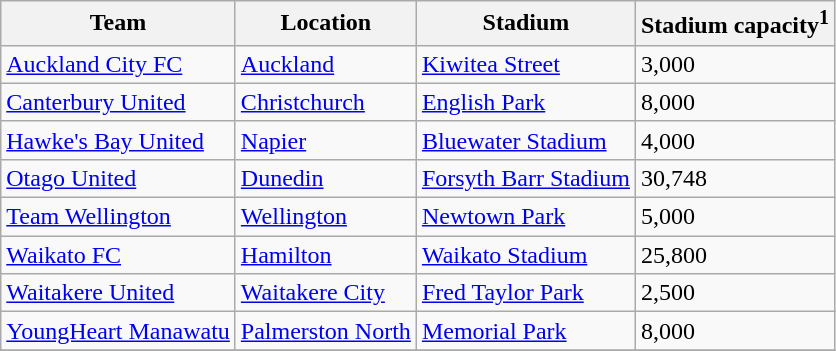<table class="wikitable sortable" style="text-align: left;">
<tr>
<th>Team</th>
<th>Location</th>
<th>Stadium</th>
<th>Stadium capacity<sup>1</sup></th>
</tr>
<tr>
<td> <a href='#'>Auckland City FC</a></td>
<td><a href='#'>Auckland</a></td>
<td><a href='#'>Kiwitea Street</a></td>
<td>3,000</td>
</tr>
<tr>
<td> <a href='#'>Canterbury United</a></td>
<td><a href='#'>Christchurch</a></td>
<td><a href='#'>English Park</a></td>
<td>8,000</td>
</tr>
<tr>
<td> <a href='#'>Hawke's Bay United</a></td>
<td><a href='#'>Napier</a></td>
<td><a href='#'>Bluewater Stadium</a></td>
<td>4,000</td>
</tr>
<tr>
<td> <a href='#'>Otago United</a></td>
<td><a href='#'>Dunedin</a></td>
<td><a href='#'>Forsyth Barr Stadium</a></td>
<td>30,748</td>
</tr>
<tr>
<td> <a href='#'>Team Wellington</a></td>
<td><a href='#'>Wellington</a></td>
<td><a href='#'>Newtown Park</a></td>
<td>5,000</td>
</tr>
<tr>
<td> <a href='#'>Waikato FC</a></td>
<td><a href='#'>Hamilton</a></td>
<td><a href='#'>Waikato Stadium</a></td>
<td>25,800</td>
</tr>
<tr>
<td> <a href='#'>Waitakere United</a></td>
<td><a href='#'>Waitakere City</a></td>
<td><a href='#'>Fred Taylor Park</a></td>
<td>2,500</td>
</tr>
<tr>
<td> <a href='#'>YoungHeart Manawatu</a></td>
<td><a href='#'>Palmerston North</a></td>
<td><a href='#'>Memorial Park</a></td>
<td>8,000</td>
</tr>
<tr>
</tr>
</table>
